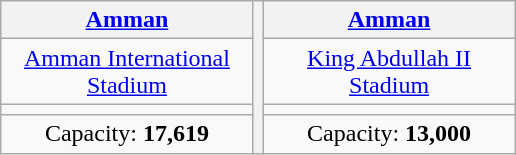<table class="wikitable" style="margin:1em auto; text-align:center;">
<tr>
<th width=160><a href='#'>Amman</a></th>
<th rowspan=4><br></th>
<th width=160><a href='#'>Amman</a></th>
</tr>
<tr>
<td><a href='#'>Amman International Stadium</a></td>
<td><a href='#'>King Abdullah II Stadium</a></td>
</tr>
<tr>
<td></td>
<td></td>
</tr>
<tr>
<td>Capacity: <strong>17,619</strong></td>
<td>Capacity: <strong>13,000</strong></td>
</tr>
</table>
